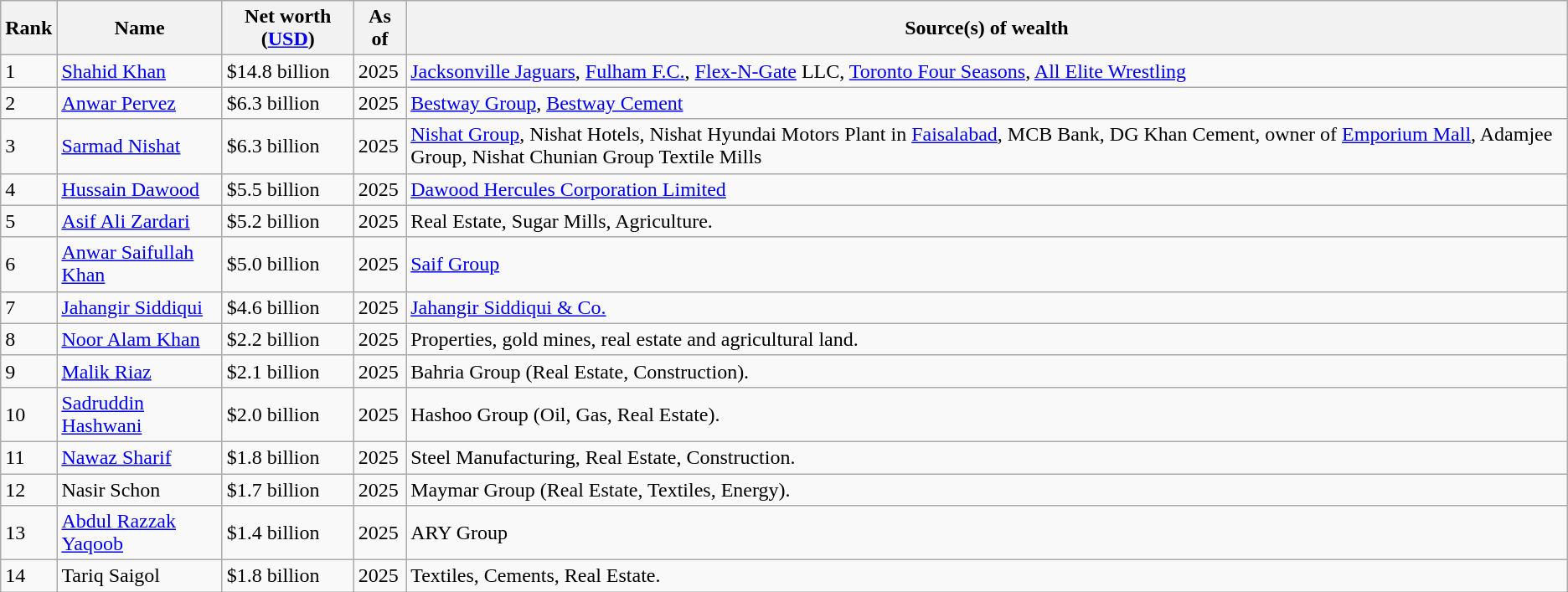<table class="wikitable sortable sticky-header sort-under">
<tr>
<th>Rank</th>
<th>Name</th>
<th>Net worth (<a href='#'>USD</a>)</th>
<th>As of</th>
<th>Source(s) of wealth</th>
</tr>
<tr>
<td>1</td>
<td><a href='#'>Shahid Khan</a></td>
<td>$14.8 billion</td>
<td>2025</td>
<td><a href='#'>Jacksonville Jaguars</a>, <a href='#'>Fulham F.C.</a>, <a href='#'>Flex-N-Gate</a> LLC, <a href='#'>Toronto Four Seasons</a>, <a href='#'>All Elite Wrestling</a></td>
</tr>
<tr>
<td>2</td>
<td><a href='#'>Anwar Pervez</a></td>
<td>$6.3 billion</td>
<td>2025</td>
<td><a href='#'>Bestway Group</a>, <a href='#'>Bestway Cement</a></td>
</tr>
<tr>
<td>3</td>
<td><a href='#'>Sarmad Nishat</a></td>
<td>$6.3 billion</td>
<td>2025</td>
<td><a href='#'>Nishat Group</a>, Nishat Hotels, Nishat Hyundai Motors Plant in <a href='#'>Faisalabad</a>, MCB Bank, DG Khan Cement, owner of <a href='#'>Emporium Mall</a>, Adamjee Group, Nishat Chunian Group Textile Mills</td>
</tr>
<tr>
<td>4</td>
<td><a href='#'>Hussain Dawood</a></td>
<td>$5.5 billion</td>
<td>2025</td>
<td><a href='#'>Dawood Hercules Corporation Limited</a></td>
</tr>
<tr>
<td>5</td>
<td><a href='#'>Asif Ali Zardari</a></td>
<td>$5.2 billion</td>
<td>2025</td>
<td>Real Estate, Sugar Mills, Agriculture.</td>
</tr>
<tr>
<td>6</td>
<td><a href='#'>Anwar Saifullah Khan</a></td>
<td>$5.0 billion</td>
<td>2025</td>
<td><a href='#'>Saif Group</a></td>
</tr>
<tr>
<td>7</td>
<td><a href='#'>Jahangir Siddiqui</a></td>
<td>$4.6 billion</td>
<td>2025</td>
<td><a href='#'>Jahangir Siddiqui & Co.</a></td>
</tr>
<tr>
<td>8</td>
<td><a href='#'>Noor Alam Khan</a></td>
<td>$2.2 billion</td>
<td>2025</td>
<td>Properties, gold mines, real estate and agricultural land.</td>
</tr>
<tr>
<td>9</td>
<td><a href='#'>Malik Riaz</a></td>
<td>$2.1 billion</td>
<td>2025</td>
<td>Bahria Group (Real Estate, Construction).</td>
</tr>
<tr>
<td>10</td>
<td><a href='#'>Sadruddin Hashwani</a></td>
<td>$2.0 billion</td>
<td>2025</td>
<td>Hashoo Group (Oil, Gas, Real Estate).</td>
</tr>
<tr>
<td>11</td>
<td><a href='#'>Nawaz Sharif</a></td>
<td>$1.8 billion</td>
<td>2025</td>
<td>Steel Manufacturing, Real Estate, Construction.</td>
</tr>
<tr>
<td>12</td>
<td>Nasir Schon</td>
<td>$1.7 billion</td>
<td>2025</td>
<td>Maymar Group (Real Estate, Textiles, Energy).</td>
</tr>
<tr>
<td>13</td>
<td><a href='#'>Abdul Razzak Yaqoob</a></td>
<td>$1.4 billion</td>
<td>2025</td>
<td>ARY Group</td>
</tr>
<tr>
<td>14</td>
<td>Tariq Saigol</td>
<td>$1.8 billion</td>
<td>2025</td>
<td>Textiles, Cements, Real Estate.</td>
</tr>
</table>
